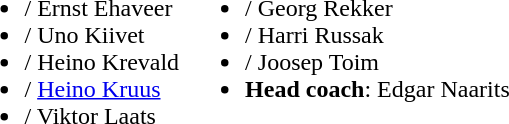<table>
<tr valign="top">
<td><br><ul><li>/ Ernst Ehaveer</li><li>/ Uno Kiivet</li><li>/ Heino Krevald</li><li>/ <a href='#'>Heino Kruus</a></li><li>/ Viktor Laats</li></ul></td>
<td><br><ul><li>/ Georg Rekker</li><li>/ Harri Russak</li><li>/ Joosep Toim</li><li><strong>Head coach</strong>: Edgar Naarits</li></ul></td>
</tr>
</table>
